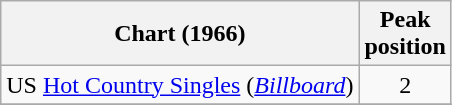<table class="wikitable sortable">
<tr>
<th align="left">Chart (1966)</th>
<th align="center">Peak<br>position</th>
</tr>
<tr>
<td align="left">US <a href='#'>Hot Country Singles</a> (<em><a href='#'>Billboard</a></em>)</td>
<td align="center">2</td>
</tr>
<tr>
</tr>
</table>
